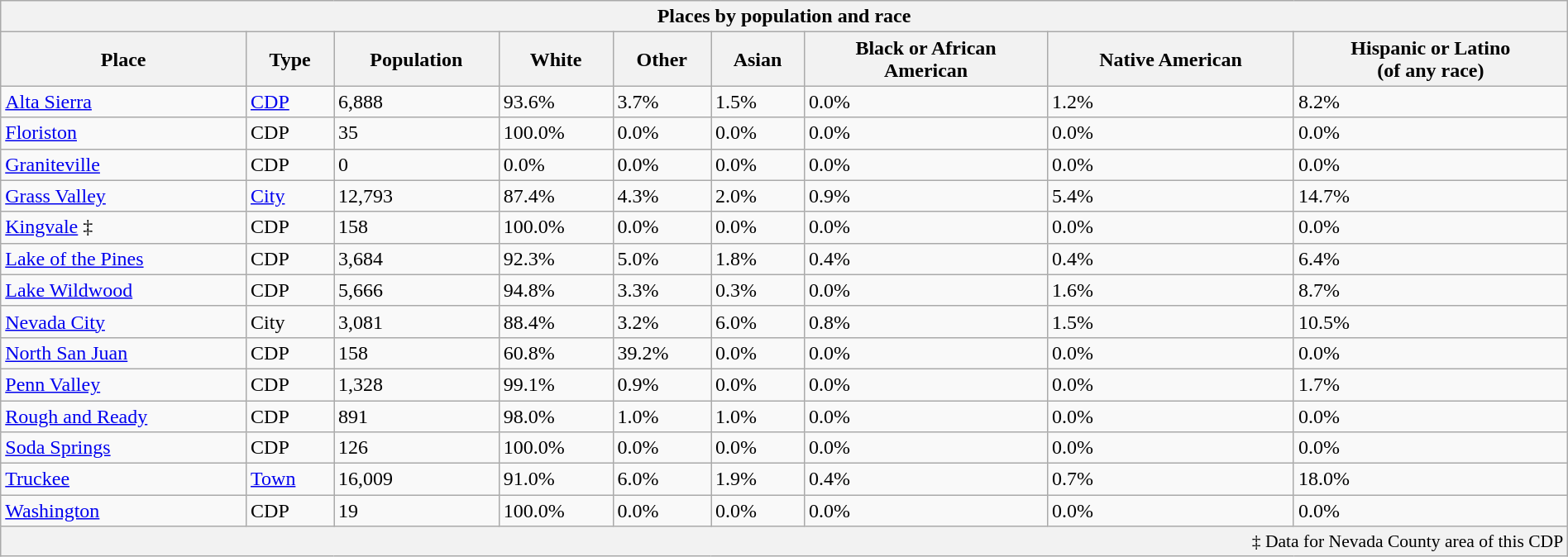<table class="wikitable collapsible collapsed sortable" style="width: 100%;">
<tr>
<th colspan=9>Places by population and race</th>
</tr>
<tr>
<th>Place</th>
<th>Type</th>
<th data-sort-type="number">Population</th>
<th data-sort-type="number">White</th>
<th data-sort-type="number">Other<br></th>
<th data-sort-type="number">Asian</th>
<th data-sort-type="number">Black or African<br>American</th>
<th data-sort-type="number">Native American<br></th>
<th data-sort-type="number">Hispanic or Latino<br>(of any race)</th>
</tr>
<tr>
<td><a href='#'>Alta Sierra</a></td>
<td><a href='#'>CDP</a></td>
<td>6,888</td>
<td>93.6%</td>
<td>3.7%</td>
<td>1.5%</td>
<td>0.0%</td>
<td>1.2%</td>
<td>8.2%</td>
</tr>
<tr>
<td><a href='#'>Floriston</a></td>
<td>CDP</td>
<td>35</td>
<td>100.0%</td>
<td>0.0%</td>
<td>0.0%</td>
<td>0.0%</td>
<td>0.0%</td>
<td>0.0%</td>
</tr>
<tr>
<td><a href='#'>Graniteville</a></td>
<td>CDP</td>
<td>0</td>
<td>0.0%</td>
<td>0.0%</td>
<td>0.0%</td>
<td>0.0%</td>
<td>0.0%</td>
<td>0.0%</td>
</tr>
<tr>
<td><a href='#'>Grass Valley</a></td>
<td><a href='#'>City</a></td>
<td>12,793</td>
<td>87.4%</td>
<td>4.3%</td>
<td>2.0%</td>
<td>0.9%</td>
<td>5.4%</td>
<td>14.7%</td>
</tr>
<tr>
<td><a href='#'>Kingvale</a> ‡</td>
<td>CDP</td>
<td>158</td>
<td>100.0%</td>
<td>0.0%</td>
<td>0.0%</td>
<td>0.0%</td>
<td>0.0%</td>
<td>0.0%</td>
</tr>
<tr>
<td><a href='#'>Lake of the Pines</a></td>
<td>CDP</td>
<td>3,684</td>
<td>92.3%</td>
<td>5.0%</td>
<td>1.8%</td>
<td>0.4%</td>
<td>0.4%</td>
<td>6.4%</td>
</tr>
<tr>
<td><a href='#'>Lake Wildwood</a></td>
<td>CDP</td>
<td>5,666</td>
<td>94.8%</td>
<td>3.3%</td>
<td>0.3%</td>
<td>0.0%</td>
<td>1.6%</td>
<td>8.7%</td>
</tr>
<tr>
<td><a href='#'>Nevada City</a></td>
<td>City</td>
<td>3,081</td>
<td>88.4%</td>
<td>3.2%</td>
<td>6.0%</td>
<td>0.8%</td>
<td>1.5%</td>
<td>10.5%</td>
</tr>
<tr>
<td><a href='#'>North San Juan</a></td>
<td>CDP</td>
<td>158</td>
<td>60.8%</td>
<td>39.2%</td>
<td>0.0%</td>
<td>0.0%</td>
<td>0.0%</td>
<td>0.0%</td>
</tr>
<tr>
<td><a href='#'>Penn Valley</a></td>
<td>CDP</td>
<td>1,328</td>
<td>99.1%</td>
<td>0.9%</td>
<td>0.0%</td>
<td>0.0%</td>
<td>0.0%</td>
<td>1.7%</td>
</tr>
<tr>
<td><a href='#'>Rough and Ready</a></td>
<td>CDP</td>
<td>891</td>
<td>98.0%</td>
<td>1.0%</td>
<td>1.0%</td>
<td>0.0%</td>
<td>0.0%</td>
<td>0.0%</td>
</tr>
<tr>
<td><a href='#'>Soda Springs</a></td>
<td>CDP</td>
<td>126</td>
<td>100.0%</td>
<td>0.0%</td>
<td>0.0%</td>
<td>0.0%</td>
<td>0.0%</td>
<td>0.0%</td>
</tr>
<tr>
<td><a href='#'>Truckee</a></td>
<td><a href='#'>Town</a></td>
<td>16,009</td>
<td>91.0%</td>
<td>6.0%</td>
<td>1.9%</td>
<td>0.4%</td>
<td>0.7%</td>
<td>18.0%</td>
</tr>
<tr>
<td><a href='#'>Washington</a></td>
<td>CDP</td>
<td>19</td>
<td>100.0%</td>
<td>0.0%</td>
<td>0.0%</td>
<td>0.0%</td>
<td>0.0%</td>
<td>0.0%</td>
</tr>
<tr>
<th colspan=9 style="text-align: right; font-weight:normal; font-size: 90%;">‡ Data for Nevada County area of this CDP</th>
</tr>
</table>
